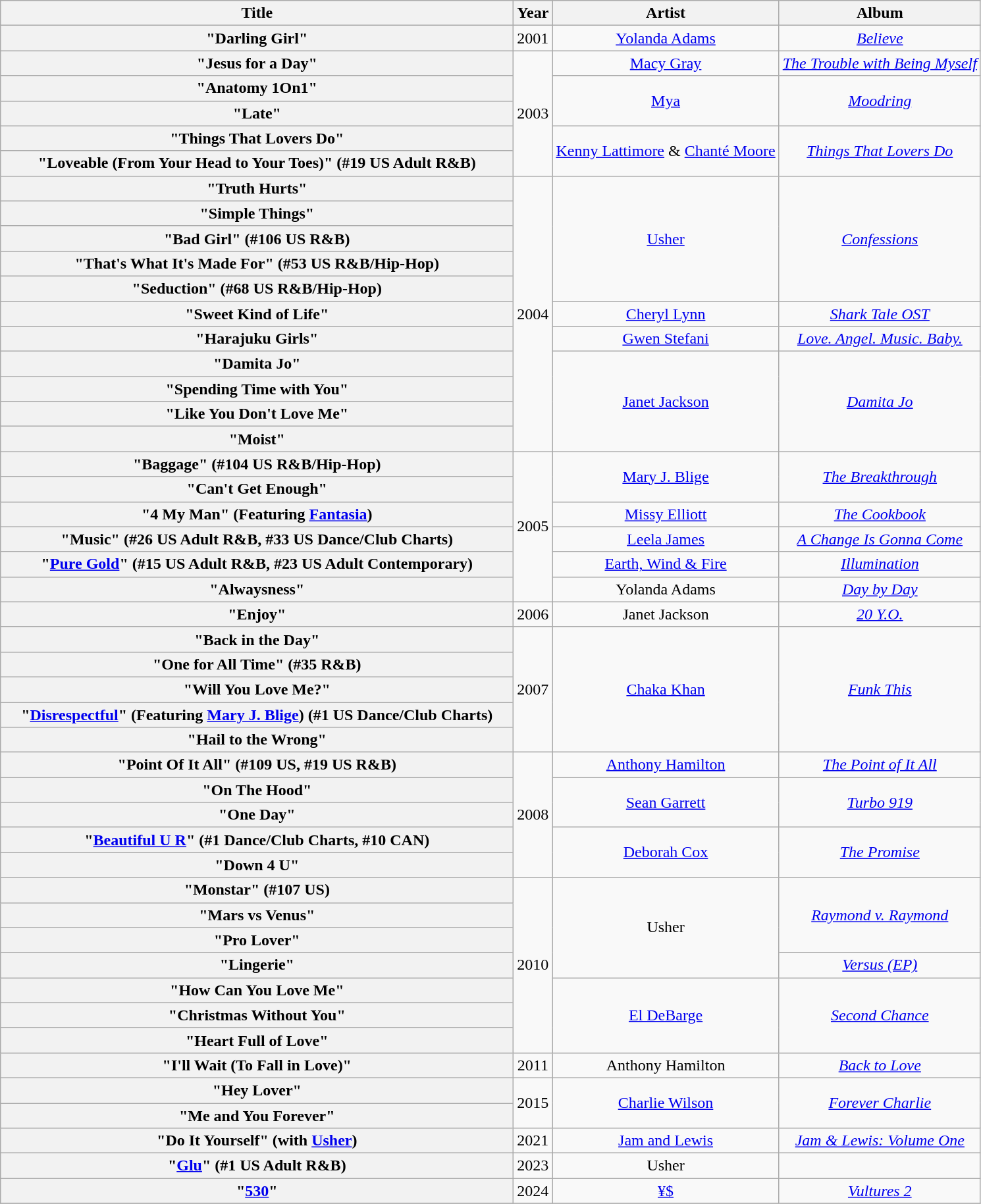<table class="wikitable plainrowheaders" style="text-align:center;">
<tr>
<th scope="col" style="width:32em;">Title</th>
<th scope="col">Year</th>
<th scope="col">Artist</th>
<th scope="col">Album</th>
</tr>
<tr>
<th scope="row">"Darling Girl"</th>
<td>2001</td>
<td><a href='#'>Yolanda Adams</a></td>
<td><em><a href='#'>Believe</a></em></td>
</tr>
<tr>
<th scope="row">"Jesus for a Day"</th>
<td rowspan="5">2003</td>
<td><a href='#'>Macy Gray</a></td>
<td><em><a href='#'>The Trouble with Being Myself</a></em></td>
</tr>
<tr>
<th scope="row">"Anatomy 1On1"</th>
<td rowspan="2"><a href='#'>Mya</a></td>
<td rowspan="2"><em><a href='#'>Moodring</a></em></td>
</tr>
<tr>
<th scope="row">"Late"</th>
</tr>
<tr>
<th scope="row">"Things That Lovers Do"</th>
<td rowspan="2"><a href='#'>Kenny Lattimore</a> & <a href='#'>Chanté Moore</a></td>
<td rowspan="2"><em><a href='#'>Things That Lovers Do</a></em></td>
</tr>
<tr>
<th scope="row">"Loveable (From Your Head to Your Toes)" (#19 US Adult R&B)</th>
</tr>
<tr>
<th scope="row">"Truth Hurts"</th>
<td rowspan="11">2004</td>
<td rowspan="5"><a href='#'>Usher</a></td>
<td rowspan="5"><em><a href='#'>Confessions</a></em></td>
</tr>
<tr>
<th scope="row">"Simple Things"</th>
</tr>
<tr>
<th scope="row">"Bad Girl" (#106 US R&B)</th>
</tr>
<tr>
<th scope="row">"That's What It's Made For" (#53 US R&B/Hip-Hop)</th>
</tr>
<tr>
<th scope="row">"Seduction" (#68 US R&B/Hip-Hop)</th>
</tr>
<tr>
<th scope="row">"Sweet Kind of Life"</th>
<td><a href='#'>Cheryl Lynn</a></td>
<td><em><a href='#'>Shark Tale OST</a></em></td>
</tr>
<tr>
<th scope="row">"Harajuku Girls"</th>
<td><a href='#'>Gwen Stefani</a></td>
<td><em><a href='#'>Love. Angel. Music. Baby.</a></em></td>
</tr>
<tr>
<th scope="row">"Damita Jo"</th>
<td rowspan="4"><a href='#'>Janet Jackson</a></td>
<td rowspan="4"><em><a href='#'>Damita Jo</a></em></td>
</tr>
<tr>
<th scope="row">"Spending Time with You"</th>
</tr>
<tr>
<th scope="row">"Like You Don't Love Me"</th>
</tr>
<tr>
<th scope="row">"Moist"</th>
</tr>
<tr>
<th scope="row">"Baggage" (#104 US R&B/Hip-Hop)</th>
<td rowspan="6">2005</td>
<td rowspan="2"><a href='#'>Mary J. Blige</a></td>
<td rowspan="2"><em><a href='#'>The Breakthrough</a></em></td>
</tr>
<tr>
<th scope="row">"Can't Get Enough"</th>
</tr>
<tr>
<th scope="row">"4 My Man" (Featuring <a href='#'>Fantasia</a>)</th>
<td><a href='#'>Missy Elliott</a></td>
<td><em><a href='#'>The Cookbook</a></em></td>
</tr>
<tr>
<th scope="row">"Music" (#26 US Adult R&B, #33 US Dance/Club Charts)</th>
<td><a href='#'>Leela James</a></td>
<td><em><a href='#'>A Change Is Gonna Come</a></em></td>
</tr>
<tr>
<th scope="row">"<a href='#'>Pure Gold</a>" (#15 US Adult R&B, #23 US Adult Contemporary)</th>
<td><a href='#'>Earth, Wind & Fire</a></td>
<td><em><a href='#'>Illumination</a></em></td>
</tr>
<tr>
<th scope="row">"Alwaysness"</th>
<td>Yolanda Adams</td>
<td><em><a href='#'>Day by Day</a></em></td>
</tr>
<tr>
<th scope="row">"Enjoy"</th>
<td>2006</td>
<td>Janet Jackson</td>
<td><em><a href='#'>20 Y.O.</a></em></td>
</tr>
<tr>
<th scope="row">"Back in the Day"</th>
<td rowspan="5">2007</td>
<td rowspan="5"><a href='#'>Chaka Khan</a></td>
<td rowspan="5"><em><a href='#'>Funk This</a></em></td>
</tr>
<tr>
<th scope="row">"One for All Time" (#35 R&B)</th>
</tr>
<tr>
<th scope="row">"Will You Love Me?"</th>
</tr>
<tr>
<th scope="row">"<a href='#'>Disrespectful</a>" (Featuring <a href='#'>Mary J. Blige</a>) (#1 US Dance/Club Charts)</th>
</tr>
<tr>
<th scope="row">"Hail to the Wrong"</th>
</tr>
<tr>
<th scope="row">"Point Of It All" (#109 US, #19 US R&B)</th>
<td rowspan="5">2008</td>
<td><a href='#'>Anthony Hamilton</a></td>
<td><em><a href='#'>The Point of It All</a></em></td>
</tr>
<tr>
<th scope="row">"On The Hood"</th>
<td rowspan="2"><a href='#'>Sean Garrett</a></td>
<td rowspan="2"><em><a href='#'>Turbo 919</a></em></td>
</tr>
<tr>
<th scope="row">"One Day"</th>
</tr>
<tr>
<th scope="row">"<a href='#'>Beautiful U R</a>" (#1 Dance/Club Charts, #10 CAN)</th>
<td rowspan="2"><a href='#'>Deborah Cox</a></td>
<td rowspan="2"><em><a href='#'>The Promise</a></em></td>
</tr>
<tr>
<th scope="row">"Down 4 U"</th>
</tr>
<tr>
<th scope="row">"Monstar" (#107 US)</th>
<td rowspan="7">2010</td>
<td rowspan="4">Usher</td>
<td rowspan="3"><em><a href='#'>Raymond v. Raymond</a></em></td>
</tr>
<tr>
<th scope="row">"Mars vs Venus"</th>
</tr>
<tr>
<th scope="row">"Pro Lover"</th>
</tr>
<tr>
<th scope="row">"Lingerie"</th>
<td><em><a href='#'>Versus (EP)</a></em></td>
</tr>
<tr>
<th scope="row">"How Can You Love Me"</th>
<td rowspan="3"><a href='#'>El DeBarge</a></td>
<td rowspan="3"><em><a href='#'>Second Chance</a></em></td>
</tr>
<tr>
<th scope="row">"Christmas Without You"</th>
</tr>
<tr>
<th scope="row">"Heart Full of Love"</th>
</tr>
<tr>
<th scope="row">"I'll Wait (To Fall in Love)"</th>
<td>2011</td>
<td>Anthony Hamilton</td>
<td><em><a href='#'>Back to Love</a></em></td>
</tr>
<tr>
<th scope="row">"Hey Lover"</th>
<td rowspan="2">2015</td>
<td rowspan="2"><a href='#'>Charlie Wilson</a></td>
<td rowspan="2"><em><a href='#'>Forever Charlie</a></em></td>
</tr>
<tr>
<th scope="row">"Me and You Forever"</th>
</tr>
<tr>
<th scope="row">"Do It Yourself" (with <a href='#'>Usher</a>)</th>
<td>2021</td>
<td><a href='#'>Jam and Lewis</a></td>
<td><em><a href='#'>Jam & Lewis: Volume One</a></em></td>
</tr>
<tr>
<th scope="row">"<a href='#'>Glu</a>" (#1 US Adult R&B)</th>
<td>2023</td>
<td>Usher</td>
<td></td>
</tr>
<tr>
<th scope="row">"<a href='#'>530</a>"</th>
<td>2024</td>
<td><a href='#'>¥$</a></td>
<td><em><a href='#'>Vultures 2</a></em></td>
</tr>
<tr>
</tr>
</table>
